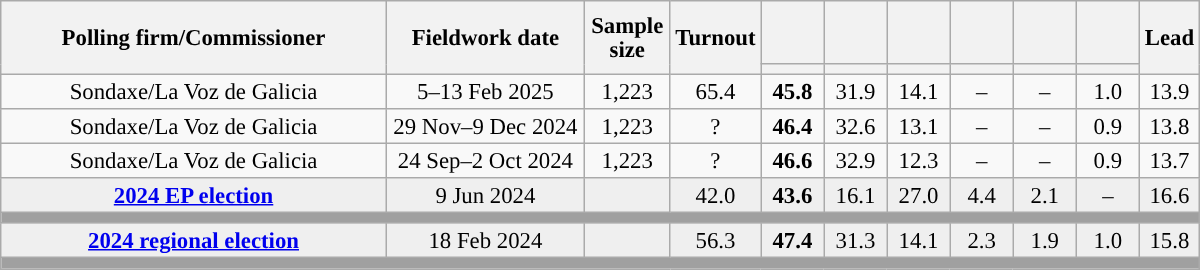<table class="wikitable collapsible" style="text-align:center; font-size:95%; line-height:16px;">
<tr style="height:42px;">
<th style="width:250px;" rowspan="2">Polling firm/Commissioner</th>
<th style="width:125px;" rowspan="2">Fieldwork date</th>
<th style="width:50px;" rowspan="2">Sample size</th>
<th style="width:45px;" rowspan="2">Turnout</th>
<th style="width:35px;"></th>
<th style="width:35px;"></th>
<th style="width:35px;"></th>
<th style="width:35px;"></th>
<th style="width:35px;"></th>
<th style="width:35px;"></th>
<th style="width:30px;" rowspan="2">Lead</th>
</tr>
<tr>
<th style="color:inherit;background:"></th>
<th style="color:inherit;background:"></th>
<th style="color:inherit;background:"></th>
<th style="color:inherit;background:"></th>
<th style="color:inherit;background:"></th>
<th style="color:inherit;background:"></th>
</tr>
<tr>
<td>Sondaxe/La Voz de Galicia</td>
<td>5–13 Feb 2025</td>
<td>1,223</td>
<td>65.4</td>
<td><strong>45.8</strong><br></td>
<td>31.9<br></td>
<td>14.1<br></td>
<td>–</td>
<td>–</td>
<td>1.0<br></td>
<td style="background:">13.9</td>
</tr>
<tr>
<td>Sondaxe/La Voz de Galicia</td>
<td>29 Nov–9 Dec 2024</td>
<td>1,223</td>
<td>?</td>
<td><strong>46.4</strong><br></td>
<td>32.6<br></td>
<td>13.1<br></td>
<td>–</td>
<td>–</td>
<td>0.9<br></td>
<td style="background:">13.8</td>
</tr>
<tr>
<td>Sondaxe/La Voz de Galicia</td>
<td>24 Sep–2 Oct 2024</td>
<td>1,223</td>
<td>?</td>
<td><strong>46.6</strong><br></td>
<td>32.9<br></td>
<td>12.3<br></td>
<td>–</td>
<td>–</td>
<td>0.9<br></td>
<td style="background:">13.7</td>
</tr>
<tr style="background:#EFEFEF;">
<td><strong><a href='#'>2024 EP election</a></strong></td>
<td>9 Jun 2024</td>
<td></td>
<td>42.0</td>
<td><strong>43.6</strong><br></td>
<td>16.1<br></td>
<td>27.0<br></td>
<td>4.4<br></td>
<td>2.1<br></td>
<td>–</td>
<td style="background:">16.6</td>
</tr>
<tr>
<td colspan="11" style="background:#A0A0A0"></td>
</tr>
<tr style="background:#EFEFEF;">
<td><strong><a href='#'>2024 regional election</a></strong></td>
<td>18 Feb 2024</td>
<td></td>
<td>56.3</td>
<td><strong>47.4</strong><br></td>
<td>31.3<br></td>
<td>14.1<br></td>
<td>2.3<br></td>
<td>1.9<br></td>
<td>1.0<br></td>
<td style="background:">15.8</td>
</tr>
<tr>
<td colspan="11" style="background:#A0A0A0"></td>
</tr>
</table>
